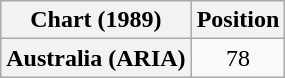<table class="wikitable plainrowheaders" style="text-align:center">
<tr>
<th scope="col">Chart (1989)</th>
<th scope="col">Position</th>
</tr>
<tr>
<th scope="row">Australia (ARIA)</th>
<td>78</td>
</tr>
</table>
